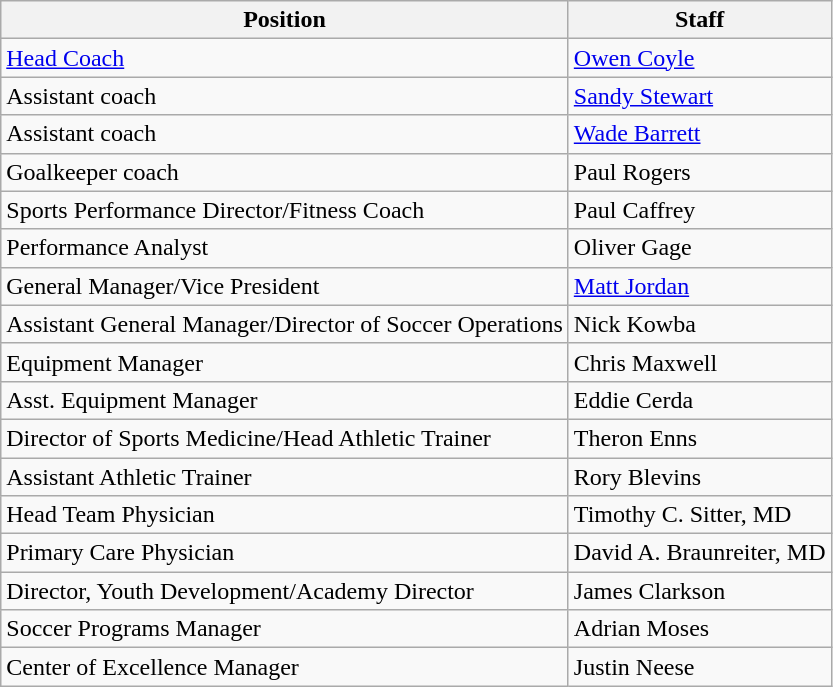<table class="wikitable">
<tr>
<th>Position</th>
<th>Staff</th>
</tr>
<tr>
<td><a href='#'>Head Coach</a></td>
<td> <a href='#'>Owen Coyle</a></td>
</tr>
<tr>
<td>Assistant coach</td>
<td> <a href='#'>Sandy Stewart</a></td>
</tr>
<tr>
<td>Assistant coach</td>
<td> <a href='#'>Wade Barrett</a></td>
</tr>
<tr>
<td>Goalkeeper coach</td>
<td> Paul Rogers</td>
</tr>
<tr>
<td>Sports Performance Director/Fitness Coach</td>
<td> Paul Caffrey</td>
</tr>
<tr>
<td>Performance Analyst</td>
<td> Oliver Gage</td>
</tr>
<tr>
<td>General Manager/Vice President</td>
<td> <a href='#'>Matt Jordan</a></td>
</tr>
<tr>
<td>Assistant General Manager/Director of Soccer Operations</td>
<td> Nick Kowba</td>
</tr>
<tr>
<td>Equipment Manager</td>
<td>Chris Maxwell</td>
</tr>
<tr>
<td>Asst. Equipment Manager</td>
<td>Eddie Cerda</td>
</tr>
<tr>
<td>Director of Sports Medicine/Head Athletic Trainer</td>
<td> Theron Enns</td>
</tr>
<tr>
<td>Assistant Athletic Trainer</td>
<td> Rory Blevins</td>
</tr>
<tr>
<td>Head Team Physician</td>
<td> Timothy C. Sitter, MD</td>
</tr>
<tr>
<td>Primary Care Physician</td>
<td> David A. Braunreiter, MD</td>
</tr>
<tr>
<td>Director, Youth Development/Academy Director</td>
<td> James Clarkson</td>
</tr>
<tr>
<td>Soccer Programs Manager</td>
<td> Adrian Moses</td>
</tr>
<tr>
<td>Center of Excellence Manager</td>
<td> Justin Neese</td>
</tr>
</table>
